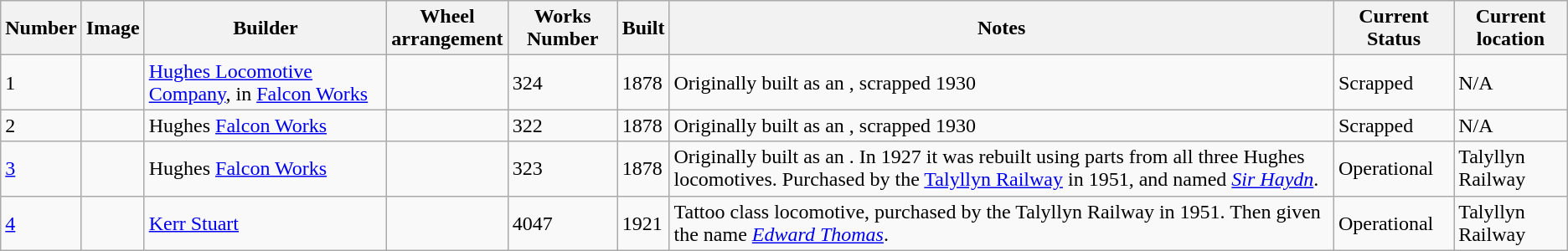<table class="wikitable">
<tr>
<th>Number</th>
<th>Image</th>
<th>Builder</th>
<th scope="col" style="width: 65px;">Wheel arrangement</th>
<th>Works Number</th>
<th>Built</th>
<th>Notes</th>
<th>Current Status</th>
<th>Current location</th>
</tr>
<tr>
<td>1</td>
<td></td>
<td><a href='#'>Hughes Locomotive Company</a>, in <a href='#'>Falcon Works</a></td>
<td></td>
<td>324</td>
<td>1878</td>
<td>Originally built as an , scrapped 1930</td>
<td>Scrapped</td>
<td>N/A</td>
</tr>
<tr>
<td>2</td>
<td></td>
<td>Hughes <a href='#'>Falcon Works</a></td>
<td></td>
<td>322</td>
<td>1878</td>
<td>Originally built as an , scrapped 1930</td>
<td>Scrapped</td>
<td>N/A</td>
</tr>
<tr>
<td><a href='#'>3</a></td>
<td></td>
<td>Hughes <a href='#'>Falcon Works</a></td>
<td></td>
<td>323</td>
<td>1878</td>
<td>Originally built as an . In 1927 it was rebuilt using parts from all three Hughes locomotives. Purchased by the <a href='#'>Talyllyn Railway</a> in 1951, and named <a href='#'><em>Sir Haydn</em></a>.</td>
<td>Operational</td>
<td>Talyllyn Railway</td>
</tr>
<tr>
<td><a href='#'>4</a></td>
<td></td>
<td><a href='#'>Kerr Stuart</a></td>
<td></td>
<td>4047</td>
<td>1921</td>
<td>Tattoo class locomotive, purchased by the Talyllyn Railway in 1951. Then given the name <a href='#'><em>Edward Thomas</em></a>.</td>
<td>Operational</td>
<td>Talyllyn Railway</td>
</tr>
</table>
